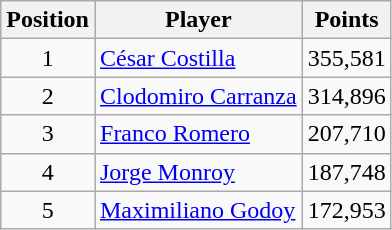<table class=wikitable>
<tr>
<th>Position</th>
<th>Player</th>
<th>Points</th>
</tr>
<tr>
<td align=center>1</td>
<td> <a href='#'>César Costilla</a></td>
<td align=center>355,581</td>
</tr>
<tr>
<td align=center>2</td>
<td> <a href='#'>Clodomiro Carranza</a></td>
<td align=center>314,896</td>
</tr>
<tr>
<td align=center>3</td>
<td> <a href='#'>Franco Romero</a></td>
<td align=center>207,710</td>
</tr>
<tr>
<td align=center>4</td>
<td> <a href='#'>Jorge Monroy</a></td>
<td align=center>187,748</td>
</tr>
<tr>
<td align=center>5</td>
<td> <a href='#'>Maximiliano Godoy</a></td>
<td align=center>172,953</td>
</tr>
</table>
